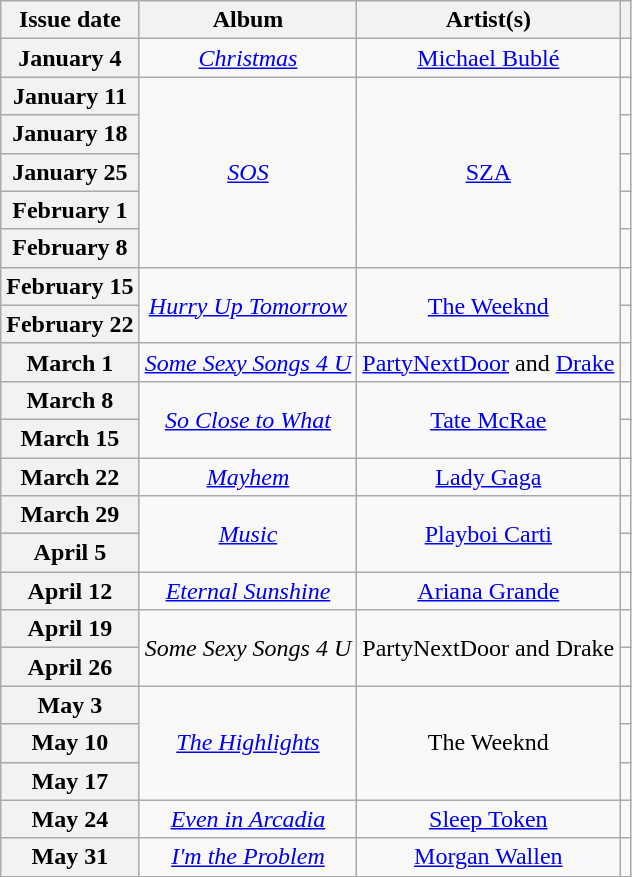<table class="wikitable plainrowheaders" style="text-align: center;">
<tr>
<th scope="col">Issue date</th>
<th scope="col">Album</th>
<th scope="col">Artist(s)</th>
<th scope="col"></th>
</tr>
<tr>
<th scope="row">January 4</th>
<td><em><a href='#'>Christmas</a></em></td>
<td><a href='#'>Michael Bublé</a></td>
<td></td>
</tr>
<tr>
<th scope="row">January 11</th>
<td rowspan="5"><em><a href='#'>SOS</a></em></td>
<td rowspan="5"><a href='#'>SZA</a></td>
<td></td>
</tr>
<tr>
<th scope="row">January 18</th>
<td></td>
</tr>
<tr>
<th scope="row">January 25</th>
<td></td>
</tr>
<tr>
<th scope="row">February 1</th>
<td></td>
</tr>
<tr>
<th scope="row">February 8</th>
<td></td>
</tr>
<tr>
<th scope="row">February 15</th>
<td rowspan="2"><em><a href='#'>Hurry Up Tomorrow</a></em></td>
<td rowspan="2"><a href='#'>The Weeknd</a></td>
<td></td>
</tr>
<tr>
<th scope="row">February 22</th>
<td></td>
</tr>
<tr>
<th scope="row">March 1</th>
<td><em><a href='#'>Some Sexy Songs 4 U</a></em></td>
<td><a href='#'>PartyNextDoor</a> and <a href='#'>Drake</a></td>
<td></td>
</tr>
<tr>
<th scope="row">March 8</th>
<td rowspan="2"><em><a href='#'>So Close to What</a></em></td>
<td rowspan="2"><a href='#'>Tate McRae</a></td>
<td></td>
</tr>
<tr>
<th scope="row">March 15</th>
<td></td>
</tr>
<tr>
<th scope="row">March 22</th>
<td><em><a href='#'>Mayhem</a></em></td>
<td><a href='#'>Lady Gaga</a></td>
<td></td>
</tr>
<tr>
<th scope="row">March 29</th>
<td rowspan="2"><em><a href='#'>Music</a></em></td>
<td rowspan="2"><a href='#'>Playboi Carti</a></td>
<td></td>
</tr>
<tr>
<th scope="row">April 5</th>
<td></td>
</tr>
<tr>
<th scope="row">April 12</th>
<td><em><a href='#'>Eternal Sunshine</a></em></td>
<td><a href='#'>Ariana Grande</a></td>
<td></td>
</tr>
<tr>
<th scope="row">April 19</th>
<td rowspan="2"><em>Some Sexy Songs 4 U</em></td>
<td rowspan="2">PartyNextDoor and Drake</td>
<td></td>
</tr>
<tr>
<th scope="row">April 26</th>
<td></td>
</tr>
<tr>
<th scope="row">May 3</th>
<td rowspan="3"><em><a href='#'>The Highlights</a></em></td>
<td rowspan="3">The Weeknd</td>
<td></td>
</tr>
<tr>
<th scope="row">May 10</th>
<td></td>
</tr>
<tr>
<th scope="row">May 17</th>
<td></td>
</tr>
<tr>
<th scope="row">May 24</th>
<td><em><a href='#'>Even in Arcadia</a></em></td>
<td><a href='#'>Sleep Token</a></td>
<td></td>
</tr>
<tr>
<th scope="row">May 31</th>
<td><em><a href='#'>I'm the Problem</a></em></td>
<td><a href='#'>Morgan Wallen</a></td>
<td></td>
</tr>
</table>
